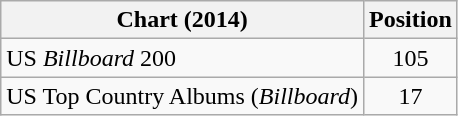<table class="wikitable">
<tr>
<th>Chart (2014)</th>
<th>Position</th>
</tr>
<tr>
<td>US <em>Billboard</em> 200</td>
<td style="text-align:center;">105</td>
</tr>
<tr>
<td>US Top Country Albums (<em>Billboard</em>)</td>
<td style="text-align:center;">17</td>
</tr>
</table>
